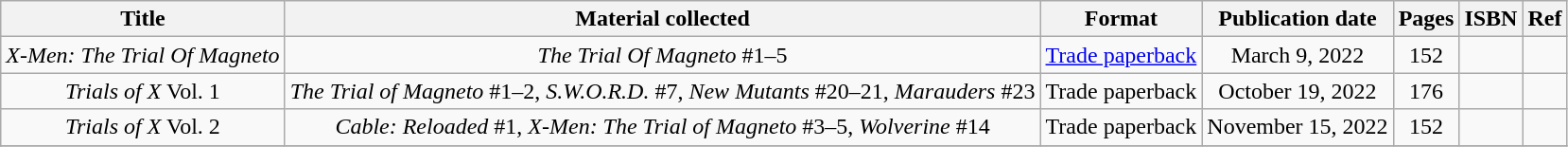<table class="wikitable" style="text-align:center;">
<tr>
<th scope="col">Title</th>
<th scope="col">Material collected</th>
<th scope="col">Format</th>
<th scope="col">Publication date</th>
<th scope="col">Pages</th>
<th scope="col">ISBN</th>
<th scope="col">Ref</th>
</tr>
<tr>
<td><em>X-Men: The Trial Of Magneto</em></td>
<td><em>The Trial Of Magneto</em> #1–5</td>
<td><a href='#'>Trade paperback</a></td>
<td>March 9, 2022</td>
<td>152</td>
<td></td>
<td></td>
</tr>
<tr>
<td><em>Trials of X</em> Vol. 1</td>
<td><em>The Trial of Magneto</em> #1–2, <em>S.W.O.R.D.</em> #7, <em>New Mutants</em> #20–21, <em>Marauders</em> #23</td>
<td>Trade paperback</td>
<td>October 19, 2022</td>
<td>176</td>
<td></td>
<td></td>
</tr>
<tr>
<td><em>Trials of X</em> Vol. 2</td>
<td><em>Cable: Reloaded</em> #1, <em>X-Men: The Trial of Magneto</em> #3–5, <em>Wolverine</em> #14</td>
<td>Trade paperback</td>
<td>November 15, 2022</td>
<td>152</td>
<td></td>
<td></td>
</tr>
<tr>
</tr>
</table>
